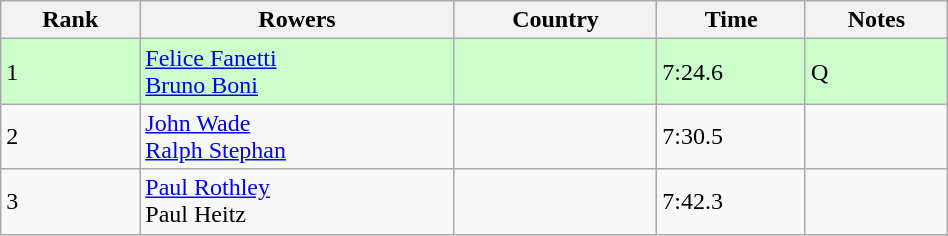<table class="wikitable" width=50%>
<tr>
<th>Rank</th>
<th>Rowers</th>
<th>Country</th>
<th>Time</th>
<th>Notes</th>
</tr>
<tr bgcolor=ccffcc>
<td>1</td>
<td><a href='#'>Felice Fanetti</a><br><a href='#'>Bruno Boni</a></td>
<td></td>
<td>7:24.6</td>
<td>Q</td>
</tr>
<tr>
<td>2</td>
<td><a href='#'>John Wade</a><br><a href='#'>Ralph Stephan</a></td>
<td></td>
<td>7:30.5</td>
<td></td>
</tr>
<tr>
<td>3</td>
<td><a href='#'>Paul Rothley</a><br>Paul Heitz</td>
<td></td>
<td>7:42.3</td>
<td></td>
</tr>
</table>
